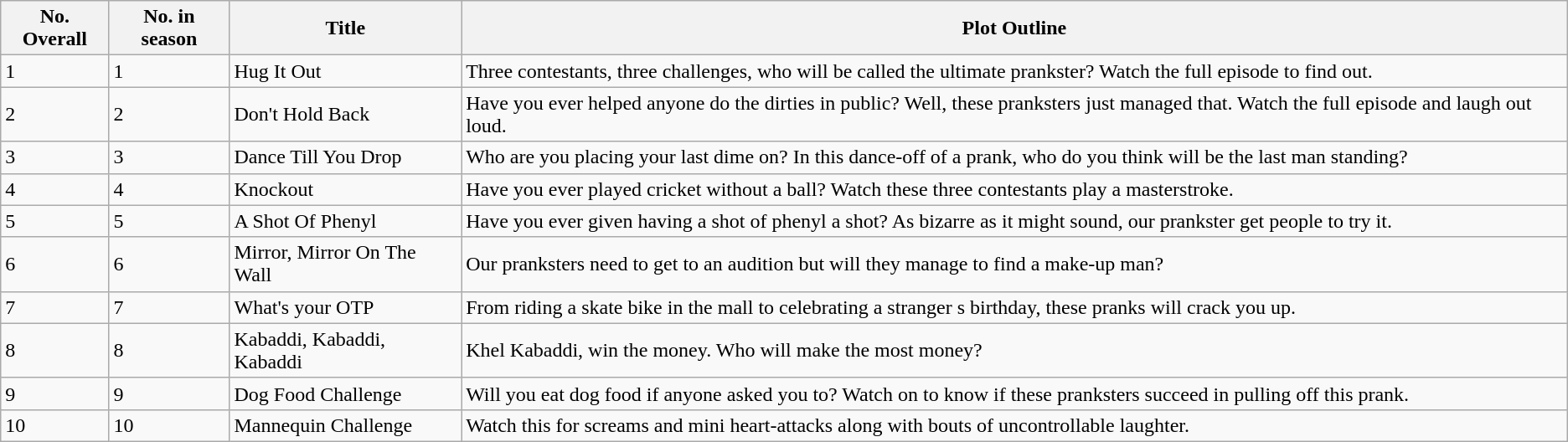<table class="wikitable">
<tr>
<th>No. Overall</th>
<th>No. in season</th>
<th>Title</th>
<th>Plot Outline</th>
</tr>
<tr>
<td>1</td>
<td>1</td>
<td>Hug It Out</td>
<td>Three contestants, three challenges, who will be called the ultimate prankster? Watch the full episode to find out.</td>
</tr>
<tr>
<td>2</td>
<td>2</td>
<td>Don't Hold Back</td>
<td>Have you ever helped anyone do the dirties in public? Well, these pranksters just managed that. Watch the full episode and laugh out loud.</td>
</tr>
<tr>
<td>3</td>
<td>3</td>
<td>Dance Till You Drop</td>
<td>Who are you placing your last dime on? In this dance-off of a prank, who do you think will be the last man standing?</td>
</tr>
<tr>
<td>4</td>
<td>4</td>
<td>Knockout</td>
<td>Have you ever played cricket without a ball? Watch these three contestants play a masterstroke.</td>
</tr>
<tr>
<td>5</td>
<td>5</td>
<td>A Shot Of Phenyl</td>
<td>Have you ever given having a shot of phenyl a shot? As bizarre as it might sound, our prankster get people to try it.</td>
</tr>
<tr>
<td>6</td>
<td>6</td>
<td>Mirror, Mirror On The Wall</td>
<td>Our pranksters need to get to an audition but will they manage to find a make-up man?</td>
</tr>
<tr>
<td>7</td>
<td>7</td>
<td>What's your OTP</td>
<td>From riding a skate bike in the mall to celebrating a stranger s birthday, these pranks will crack you up.</td>
</tr>
<tr>
<td>8</td>
<td>8</td>
<td>Kabaddi, Kabaddi, Kabaddi</td>
<td>Khel Kabaddi, win the money. Who will make the most money?</td>
</tr>
<tr>
<td>9</td>
<td>9</td>
<td>Dog Food Challenge</td>
<td>Will you eat dog food if anyone asked you to? Watch on to know if these pranksters succeed in pulling off this prank.</td>
</tr>
<tr>
<td>10</td>
<td>10</td>
<td>Mannequin Challenge</td>
<td>Watch this for screams and mini heart-attacks along with bouts of uncontrollable laughter.</td>
</tr>
</table>
